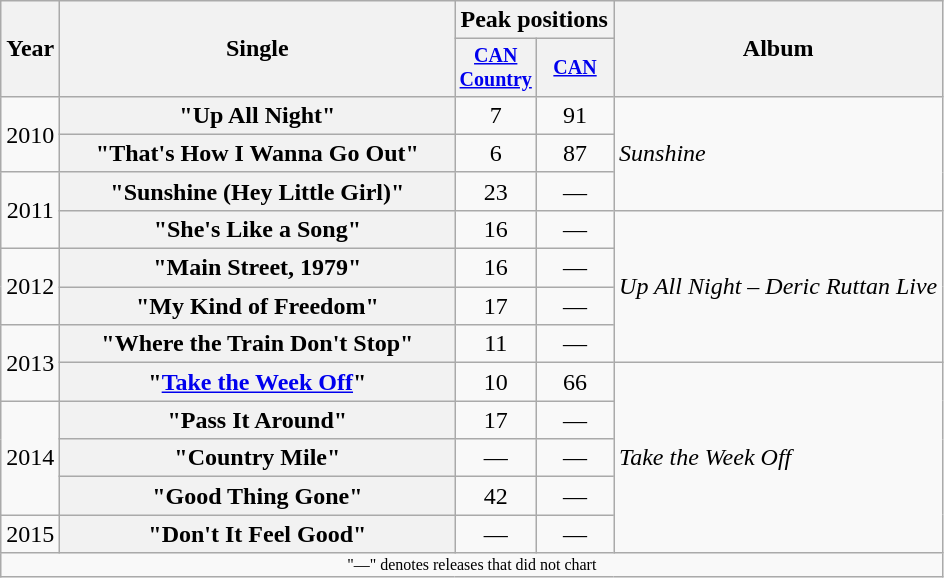<table class="wikitable plainrowheaders" style="text-align:center;">
<tr>
<th rowspan="2">Year</th>
<th rowspan="2" style="width:16em;">Single</th>
<th colspan="2">Peak positions</th>
<th rowspan="2">Album</th>
</tr>
<tr style="font-size:smaller;">
<th style="width:45px;"><a href='#'>CAN Country</a><br></th>
<th style="width:45px;"><a href='#'>CAN</a><br></th>
</tr>
<tr>
<td rowspan="2">2010</td>
<th scope="row">"Up All Night"</th>
<td>7</td>
<td>91</td>
<td style="text-align:left;" rowspan="3"><em>Sunshine</em></td>
</tr>
<tr>
<th scope="row">"That's How I Wanna Go Out"</th>
<td>6</td>
<td>87</td>
</tr>
<tr>
<td rowspan="2">2011</td>
<th scope="row">"Sunshine (Hey Little Girl)"</th>
<td>23</td>
<td>—</td>
</tr>
<tr>
<th scope="row">"She's Like a Song"</th>
<td>16</td>
<td>—</td>
<td style="text-align:left;" rowspan="4"><em>Up All Night – Deric Ruttan Live</em></td>
</tr>
<tr>
<td rowspan="2">2012</td>
<th scope="row">"Main Street, 1979"</th>
<td>16</td>
<td>—</td>
</tr>
<tr>
<th scope="row">"My Kind of Freedom"</th>
<td>17</td>
<td>—</td>
</tr>
<tr>
<td rowspan="2">2013</td>
<th scope="row">"Where the Train Don't Stop"</th>
<td>11</td>
<td>—</td>
</tr>
<tr>
<th scope="row">"<a href='#'>Take the Week Off</a>"</th>
<td>10</td>
<td>66</td>
<td style="text-align:left;" rowspan="5"><em>Take the Week Off</em></td>
</tr>
<tr>
<td rowspan="3">2014</td>
<th scope="row">"Pass It Around"</th>
<td>17</td>
<td>—</td>
</tr>
<tr>
<th scope="row">"Country Mile"</th>
<td>—</td>
<td>—</td>
</tr>
<tr>
<th scope="row">"Good Thing Gone"</th>
<td>42</td>
<td>—</td>
</tr>
<tr>
<td>2015</td>
<th scope="row">"Don't It Feel Good"</th>
<td>—</td>
<td>—</td>
</tr>
<tr>
<td colspan="5" style="font-size:8pt">"—" denotes releases that did not chart</td>
</tr>
</table>
